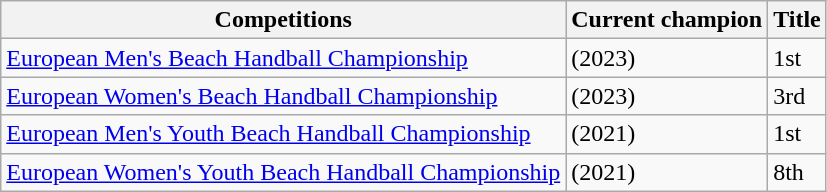<table class="wikitable sortable">
<tr>
<th>Competitions</th>
<th>Current champion</th>
<th>Title</th>
</tr>
<tr>
<td><a href='#'>European Men's Beach Handball Championship</a></td>
<td> (2023)</td>
<td>1st</td>
</tr>
<tr>
<td><a href='#'>European Women's Beach Handball Championship</a></td>
<td> (2023)</td>
<td>3rd</td>
</tr>
<tr>
<td><a href='#'>European Men's Youth Beach Handball Championship</a></td>
<td> (2021)</td>
<td>1st</td>
</tr>
<tr>
<td><a href='#'>European Women's Youth Beach Handball Championship</a></td>
<td> (2021)</td>
<td>8th</td>
</tr>
</table>
